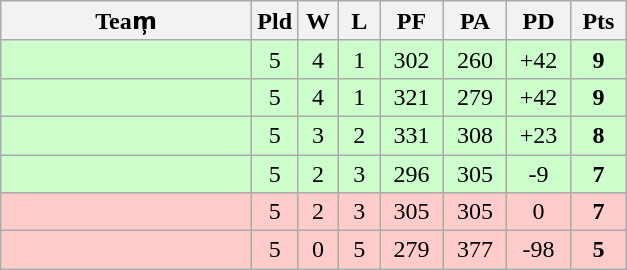<table class=wikitable style="text-align:center">
<tr>
<th width=160>Team̹̹</th>
<th width=20>Pld</th>
<th width=20>W</th>
<th width=20>L</th>
<th width=35>PF</th>
<th width=35>PA</th>
<th width=35>PD</th>
<th width=30>Pts</th>
</tr>
<tr style="background:#cfc;">
<td align=left></td>
<td>5</td>
<td>4</td>
<td>1</td>
<td>302</td>
<td>260</td>
<td>+42</td>
<td><strong>9</strong></td>
</tr>
<tr style="background:#cfc;">
<td align=left></td>
<td>5</td>
<td>4</td>
<td>1</td>
<td>321</td>
<td>279</td>
<td>+42</td>
<td><strong>9</strong></td>
</tr>
<tr style="background:#cfc;">
<td align=left></td>
<td>5</td>
<td>3</td>
<td>2</td>
<td>331</td>
<td>308</td>
<td>+23</td>
<td><strong>8</strong></td>
</tr>
<tr style="background:#cfc;">
<td align=left></td>
<td>5</td>
<td>2</td>
<td>3</td>
<td>296</td>
<td>305</td>
<td>-9</td>
<td><strong>7</strong></td>
</tr>
<tr style="background:#fcc;">
<td align=left></td>
<td>5</td>
<td>2</td>
<td>3</td>
<td>305</td>
<td>305</td>
<td>0</td>
<td><strong>7</strong></td>
</tr>
<tr style="background:#fcc;">
<td align=left></td>
<td>5</td>
<td>0</td>
<td>5</td>
<td>279</td>
<td>377</td>
<td>-98</td>
<td><strong>5</strong></td>
</tr>
</table>
